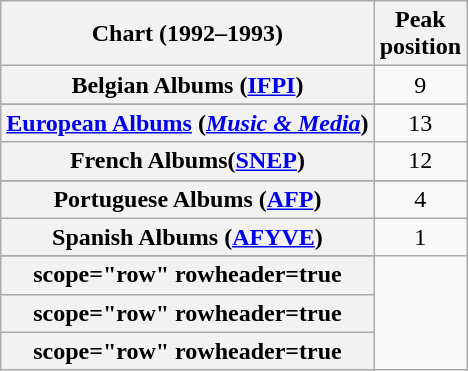<table class="wikitable plainrowheaders sortable" style="text-align:center">
<tr>
<th scope="col">Chart (1992–1993)</th>
<th>Peak<br>position</th>
</tr>
<tr>
<th scope="row">Belgian Albums (<a href='#'>IFPI</a>)</th>
<td align="center">9</td>
</tr>
<tr>
</tr>
<tr>
<th scope="row"><a href='#'>European Albums</a> (<em><a href='#'>Music & Media</a></em>)</th>
<td>13</td>
</tr>
<tr>
<th scope="row">French Albums(<a href='#'>SNEP</a>)</th>
<td>12</td>
</tr>
<tr>
</tr>
<tr>
<th scope="row">Portuguese Albums (<a href='#'>AFP</a>)</th>
<td align="center">4</td>
</tr>
<tr>
<th scope="row" align="left">Spanish Albums (<a href='#'>AFYVE</a>)</th>
<td style="text-align:center;">1</td>
</tr>
<tr>
</tr>
<tr>
<th>scope="row" rowheader=true</th>
</tr>
<tr>
<th>scope="row" rowheader=true</th>
</tr>
<tr>
<th>scope="row" rowheader=true</th>
</tr>
</table>
